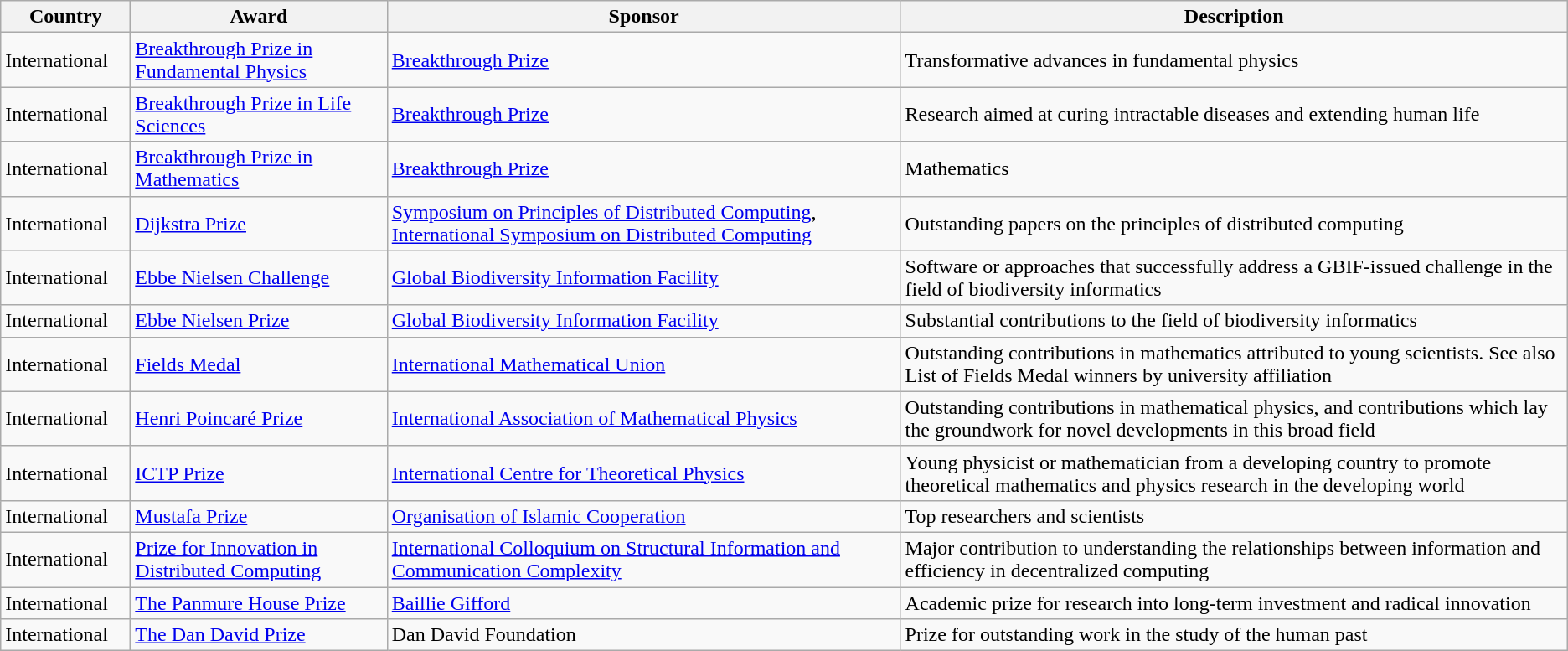<table class="wikitable sortable">
<tr>
<th style="width:6em;">Country</th>
<th>Award</th>
<th>Sponsor</th>
<th>Description</th>
</tr>
<tr>
<td>International</td>
<td><a href='#'>Breakthrough Prize in Fundamental Physics</a></td>
<td><a href='#'>Breakthrough Prize</a></td>
<td>Transformative advances in fundamental physics</td>
</tr>
<tr>
<td>International</td>
<td><a href='#'>Breakthrough Prize in Life Sciences</a></td>
<td><a href='#'>Breakthrough Prize</a></td>
<td>Research aimed at curing intractable diseases and extending human life</td>
</tr>
<tr>
<td>International</td>
<td><a href='#'>Breakthrough Prize in Mathematics</a></td>
<td><a href='#'>Breakthrough Prize</a></td>
<td>Mathematics</td>
</tr>
<tr>
<td>International</td>
<td><a href='#'>Dijkstra Prize</a></td>
<td><a href='#'>Symposium on Principles of Distributed Computing</a>, <a href='#'>International Symposium on Distributed Computing</a></td>
<td>Outstanding papers on the principles of distributed computing</td>
</tr>
<tr>
<td>International</td>
<td><a href='#'>Ebbe Nielsen Challenge</a></td>
<td><a href='#'>Global Biodiversity Information Facility</a></td>
<td>Software or approaches that successfully address a GBIF-issued challenge in the field of biodiversity informatics</td>
</tr>
<tr>
<td>International</td>
<td><a href='#'>Ebbe Nielsen Prize</a></td>
<td><a href='#'>Global Biodiversity Information Facility</a></td>
<td>Substantial contributions to the field of biodiversity informatics</td>
</tr>
<tr>
<td>International</td>
<td><a href='#'>Fields Medal</a></td>
<td><a href='#'>International Mathematical Union</a></td>
<td>Outstanding contributions in mathematics attributed to young scientists. See also List of Fields Medal winners by university affiliation</td>
</tr>
<tr>
<td>International</td>
<td><a href='#'>Henri Poincaré Prize</a></td>
<td><a href='#'>International Association of Mathematical Physics</a></td>
<td>Outstanding contributions in mathematical physics, and contributions which lay the groundwork for novel developments in this broad field</td>
</tr>
<tr>
<td>International</td>
<td><a href='#'>ICTP Prize</a></td>
<td><a href='#'>International Centre for Theoretical Physics</a></td>
<td>Young physicist or mathematician from a developing country to promote theoretical mathematics and physics research in the developing world</td>
</tr>
<tr>
<td>International</td>
<td><a href='#'>Mustafa Prize</a></td>
<td><a href='#'>Organisation of Islamic Cooperation</a></td>
<td>Top researchers and scientists</td>
</tr>
<tr>
<td>International</td>
<td><a href='#'>Prize for Innovation in Distributed Computing</a></td>
<td><a href='#'>International Colloquium on Structural Information and Communication Complexity</a></td>
<td>Major contribution to understanding the relationships between information and efficiency in decentralized computing</td>
</tr>
<tr>
<td>International</td>
<td><a href='#'>The Panmure House Prize</a></td>
<td><a href='#'>Baillie Gifford</a></td>
<td>Academic prize for research into long-term investment and radical innovation</td>
</tr>
<tr>
<td>International</td>
<td><a href='#'>The Dan David Prize</a></td>
<td>Dan David Foundation</td>
<td>Prize for outstanding work in the study of the human past </td>
</tr>
</table>
